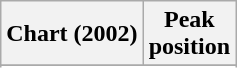<table class="wikitable sortable plainrowheaders" style="text-align:center">
<tr>
<th scope="col">Chart (2002)</th>
<th scope="col">Peak<br>position</th>
</tr>
<tr>
</tr>
<tr>
</tr>
<tr>
</tr>
<tr>
</tr>
<tr>
</tr>
</table>
